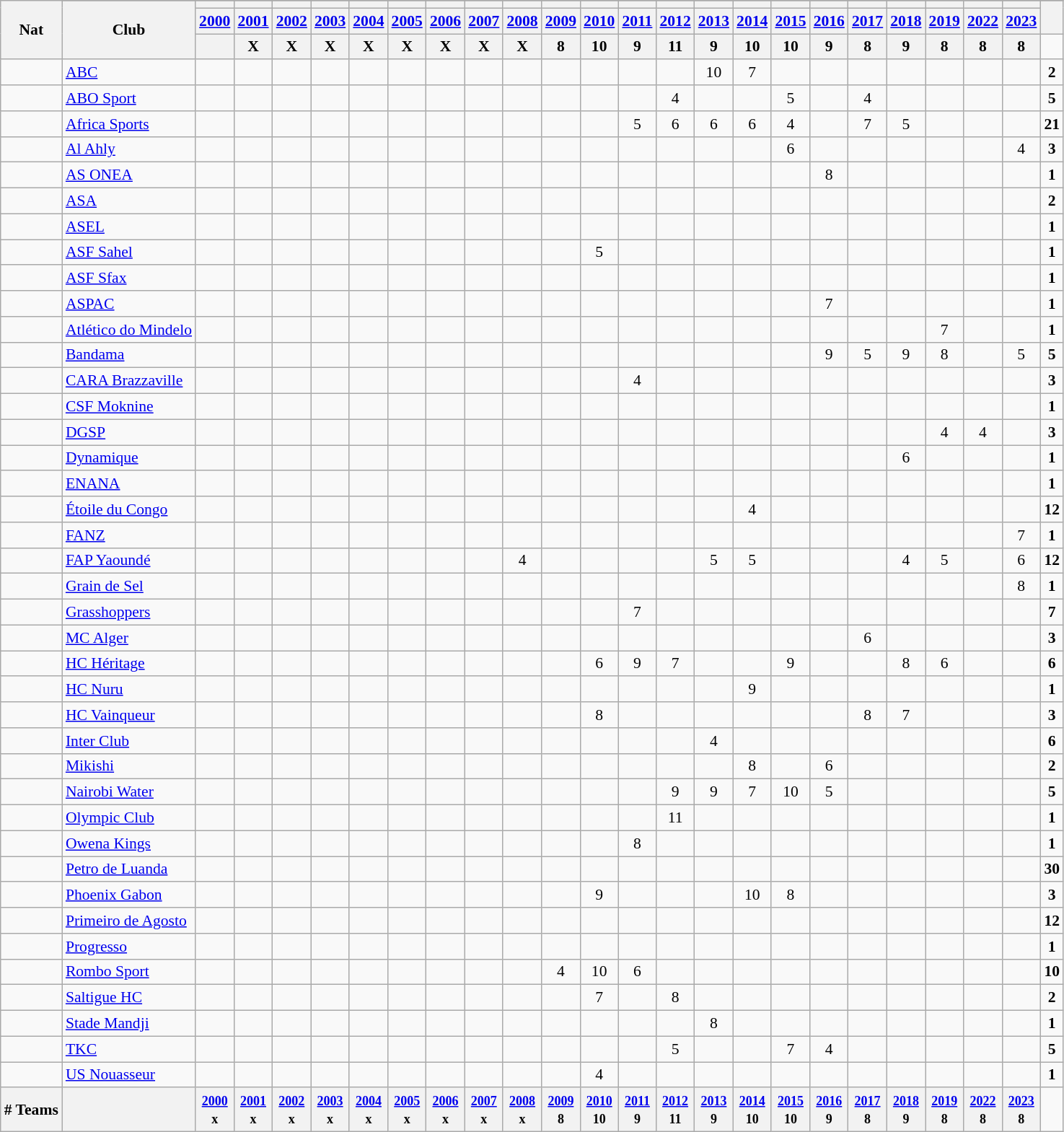<table class="wikitable plainrowheaders sortable" style="text-align:center; font-size:90%">
<tr>
<th scope="col" rowspan="4">Nat</th>
</tr>
<tr>
<th scope="col" rowspan="3">Club</th>
<th colspan="1"></th>
<th colspan="1"></th>
<th colspan="1"></th>
<th colspan="1"></th>
<th colspan="1"></th>
<th colspan="1"></th>
<th colspan="1"></th>
<th colspan="1"></th>
<th colspan="1"></th>
<th colspan="1"></th>
<th colspan="1"></th>
<th colspan="1"></th>
<th colspan="1"></th>
<th colspan="1"></th>
<th colspan="1"></th>
<th colspan="1"></th>
<th colspan="1"></th>
<th colspan="1"></th>
<th colspan="1"></th>
<th colspan="1"></th>
<th colspan="1"></th>
<th colspan="1"></th>
<th scope="col" rowspan="2"></th>
</tr>
<tr>
<th colspan="1"><a href='#'>2000</a></th>
<th colspan="1"><a href='#'>2001</a></th>
<th colspan="1"><a href='#'>2002</a></th>
<th colspan="1"><a href='#'>2003</a></th>
<th colspan="1"><a href='#'>2004</a></th>
<th colspan="1"><a href='#'>2005</a></th>
<th colspan="1"><a href='#'>2006</a></th>
<th colspan="1"><a href='#'>2007</a></th>
<th colspan="1"><a href='#'>2008</a></th>
<th colspan="1"><a href='#'>2009</a></th>
<th colspan="1"><a href='#'>2010</a></th>
<th colspan="1"><a href='#'>2011</a></th>
<th colspan="1"><a href='#'>2012</a></th>
<th colspan="1"><a href='#'>2013</a></th>
<th colspan="1"><a href='#'>2014</a></th>
<th colspan="1"><a href='#'>2015</a></th>
<th colspan="1"><a href='#'>2016</a></th>
<th colspan="1"><a href='#'>2017</a></th>
<th colspan="1"><a href='#'>2018</a></th>
<th colspan="1"><a href='#'>2019</a></th>
<th colspan="1"><a href='#'>2022</a></th>
<th colspan="1"><a href='#'>2023</a></th>
</tr>
<tr>
<th scope="col" rowspan="1" class="unsortable"></th>
<th scope="col" rowspan="1">X</th>
<th scope="col" rowspan="1">X</th>
<th scope="col" rowspan="1">X</th>
<th scope="col" rowspan="1">X</th>
<th scope="col" rowspan="1">X</th>
<th scope="col" rowspan="1">X</th>
<th scope="col" rowspan="1">X</th>
<th scope="col" rowspan="1">X</th>
<th scope="col" rowspan="1">8</th>
<th scope="col" rowspan="1">10</th>
<th scope="col" rowspan="1">9</th>
<th scope="col" rowspan="1">11</th>
<th scope="col" rowspan="1">9</th>
<th scope="col" rowspan="1">10</th>
<th scope="col" rowspan="1">10</th>
<th scope="col" rowspan="1">9</th>
<th scope="col" rowspan="1">8</th>
<th scope="col" rowspan="1">9</th>
<th scope="col" rowspan="1">8</th>
<th scope="col" rowspan="1">8</th>
<th scope="col" rowspan="1">8</th>
</tr>
<tr>
<td></td>
<td align=left><a href='#'>ABC</a></td>
<td></td>
<td></td>
<td></td>
<td></td>
<td></td>
<td></td>
<td></td>
<td></td>
<td></td>
<td></td>
<td></td>
<td></td>
<td></td>
<td>10</td>
<td>7</td>
<td></td>
<td></td>
<td></td>
<td></td>
<td></td>
<td></td>
<td></td>
<td><strong>2</strong></td>
</tr>
<tr>
<td></td>
<td align=left><a href='#'>ABO Sport</a></td>
<td></td>
<td></td>
<td></td>
<td></td>
<td></td>
<td></td>
<td></td>
<td></td>
<td></td>
<td></td>
<td></td>
<td></td>
<td data-sort-value="04">4</td>
<td></td>
<td></td>
<td data-sort-value="05">5</td>
<td></td>
<td>4</td>
<td></td>
<td></td>
<td></td>
<td></td>
<td><strong>5</strong></td>
</tr>
<tr>
<td></td>
<td align=left><a href='#'>Africa Sports</a></td>
<td></td>
<td></td>
<td></td>
<td></td>
<td></td>
<td></td>
<td></td>
<td></td>
<td></td>
<td></td>
<td></td>
<td>5</td>
<td data-sort-value="06">6</td>
<td>6</td>
<td data-sort-value="06">6</td>
<td data-sort-value="04">4</td>
<td></td>
<td>7</td>
<td>5</td>
<td></td>
<td></td>
<td></td>
<td><strong>21</strong></td>
</tr>
<tr>
<td></td>
<td align=left><a href='#'>Al Ahly</a></td>
<td></td>
<td></td>
<td></td>
<td></td>
<td></td>
<td></td>
<td></td>
<td></td>
<td></td>
<td></td>
<td></td>
<td></td>
<td></td>
<td></td>
<td></td>
<td data-sort-value="06">6</td>
<td></td>
<td></td>
<td></td>
<td></td>
<td></td>
<td>4</td>
<td><strong>3</strong></td>
</tr>
<tr>
<td></td>
<td align=left><a href='#'>AS ONEA</a></td>
<td></td>
<td></td>
<td></td>
<td></td>
<td></td>
<td></td>
<td></td>
<td></td>
<td></td>
<td></td>
<td></td>
<td></td>
<td></td>
<td></td>
<td></td>
<td></td>
<td>8</td>
<td></td>
<td></td>
<td></td>
<td></td>
<td></td>
<td><strong>1</strong></td>
</tr>
<tr>
<td></td>
<td align=left><a href='#'>ASA</a></td>
<td></td>
<td></td>
<td></td>
<td></td>
<td></td>
<td></td>
<td></td>
<td></td>
<td></td>
<td></td>
<td></td>
<td></td>
<td></td>
<td></td>
<td></td>
<td></td>
<td></td>
<td></td>
<td></td>
<td></td>
<td></td>
<td></td>
<td><strong>2</strong></td>
</tr>
<tr>
<td></td>
<td align=left><a href='#'>ASEL</a></td>
<td></td>
<td></td>
<td></td>
<td></td>
<td></td>
<td></td>
<td></td>
<td></td>
<td></td>
<td></td>
<td></td>
<td></td>
<td></td>
<td></td>
<td></td>
<td></td>
<td></td>
<td></td>
<td></td>
<td></td>
<td></td>
<td></td>
<td><strong>1</strong></td>
</tr>
<tr>
<td></td>
<td align=left><a href='#'>ASF Sahel</a></td>
<td></td>
<td></td>
<td></td>
<td></td>
<td></td>
<td></td>
<td></td>
<td></td>
<td></td>
<td></td>
<td data-sort-value="05">5</td>
<td></td>
<td></td>
<td></td>
<td></td>
<td></td>
<td></td>
<td></td>
<td></td>
<td></td>
<td></td>
<td></td>
<td><strong>1</strong></td>
</tr>
<tr>
<td></td>
<td align=left><a href='#'>ASF Sfax</a></td>
<td></td>
<td></td>
<td></td>
<td></td>
<td></td>
<td></td>
<td></td>
<td></td>
<td></td>
<td></td>
<td></td>
<td></td>
<td></td>
<td></td>
<td></td>
<td></td>
<td></td>
<td></td>
<td></td>
<td></td>
<td></td>
<td></td>
<td><strong>1</strong></td>
</tr>
<tr>
<td></td>
<td align=left><a href='#'>ASPAC</a></td>
<td></td>
<td></td>
<td></td>
<td></td>
<td></td>
<td></td>
<td></td>
<td></td>
<td></td>
<td></td>
<td></td>
<td></td>
<td></td>
<td></td>
<td></td>
<td></td>
<td>7</td>
<td></td>
<td></td>
<td></td>
<td></td>
<td></td>
<td><strong>1</strong></td>
</tr>
<tr>
<td></td>
<td align=left><a href='#'>Atlético do Mindelo</a></td>
<td></td>
<td></td>
<td></td>
<td></td>
<td></td>
<td></td>
<td></td>
<td></td>
<td></td>
<td></td>
<td></td>
<td></td>
<td></td>
<td></td>
<td></td>
<td></td>
<td></td>
<td></td>
<td></td>
<td>7</td>
<td></td>
<td></td>
<td><strong>1</strong></td>
</tr>
<tr>
<td></td>
<td align=left><a href='#'>Bandama</a></td>
<td></td>
<td></td>
<td></td>
<td></td>
<td></td>
<td></td>
<td></td>
<td></td>
<td></td>
<td></td>
<td></td>
<td></td>
<td></td>
<td></td>
<td></td>
<td></td>
<td>9</td>
<td>5</td>
<td>9</td>
<td>8</td>
<td></td>
<td>5</td>
<td><strong>5</strong></td>
</tr>
<tr>
<td></td>
<td align=left><a href='#'>CARA Brazzaville</a></td>
<td></td>
<td></td>
<td></td>
<td></td>
<td></td>
<td></td>
<td></td>
<td></td>
<td></td>
<td></td>
<td></td>
<td>4</td>
<td></td>
<td></td>
<td></td>
<td></td>
<td></td>
<td></td>
<td></td>
<td></td>
<td></td>
<td></td>
<td><strong>3</strong></td>
</tr>
<tr>
<td></td>
<td align=left><a href='#'>CSF Moknine</a></td>
<td></td>
<td></td>
<td></td>
<td></td>
<td></td>
<td></td>
<td></td>
<td></td>
<td></td>
<td></td>
<td></td>
<td></td>
<td></td>
<td></td>
<td></td>
<td></td>
<td></td>
<td></td>
<td></td>
<td></td>
<td></td>
<td></td>
<td><strong>1</strong></td>
</tr>
<tr>
<td></td>
<td align=left><a href='#'>DGSP</a></td>
<td></td>
<td></td>
<td></td>
<td></td>
<td></td>
<td></td>
<td></td>
<td></td>
<td></td>
<td></td>
<td></td>
<td></td>
<td></td>
<td></td>
<td></td>
<td></td>
<td></td>
<td></td>
<td></td>
<td>4</td>
<td>4</td>
<td></td>
<td><strong>3</strong></td>
</tr>
<tr>
<td></td>
<td align=left><a href='#'>Dynamique</a></td>
<td></td>
<td></td>
<td></td>
<td></td>
<td></td>
<td></td>
<td></td>
<td></td>
<td></td>
<td></td>
<td></td>
<td></td>
<td></td>
<td></td>
<td></td>
<td></td>
<td></td>
<td></td>
<td>6</td>
<td></td>
<td></td>
<td></td>
<td><strong>1</strong></td>
</tr>
<tr>
<td></td>
<td align=left><a href='#'>ENANA</a></td>
<td></td>
<td></td>
<td></td>
<td></td>
<td></td>
<td></td>
<td></td>
<td></td>
<td></td>
<td></td>
<td></td>
<td></td>
<td></td>
<td></td>
<td></td>
<td></td>
<td></td>
<td></td>
<td></td>
<td></td>
<td></td>
<td></td>
<td><strong>1</strong></td>
</tr>
<tr>
<td></td>
<td align=left data-sort-value="Etoile"><a href='#'>Étoile du Congo</a></td>
<td></td>
<td></td>
<td></td>
<td></td>
<td></td>
<td></td>
<td></td>
<td></td>
<td></td>
<td></td>
<td></td>
<td></td>
<td></td>
<td></td>
<td data-sort-value="04">4</td>
<td></td>
<td></td>
<td></td>
<td></td>
<td></td>
<td></td>
<td></td>
<td><strong>12</strong></td>
</tr>
<tr>
<td></td>
<td align=left><a href='#'>FANZ</a></td>
<td></td>
<td></td>
<td></td>
<td></td>
<td></td>
<td></td>
<td></td>
<td></td>
<td></td>
<td></td>
<td></td>
<td></td>
<td></td>
<td></td>
<td></td>
<td></td>
<td></td>
<td></td>
<td></td>
<td></td>
<td></td>
<td>7</td>
<td><strong>1</strong></td>
</tr>
<tr>
<td></td>
<td align=left><a href='#'>FAP Yaoundé</a></td>
<td></td>
<td></td>
<td></td>
<td></td>
<td></td>
<td></td>
<td></td>
<td></td>
<td>4</td>
<td></td>
<td></td>
<td></td>
<td></td>
<td>5</td>
<td data-sort-value="05">5</td>
<td></td>
<td></td>
<td></td>
<td>4</td>
<td>5</td>
<td></td>
<td>6</td>
<td><strong>12</strong></td>
</tr>
<tr>
<td></td>
<td align=left><a href='#'>Grain de Sel</a></td>
<td></td>
<td></td>
<td></td>
<td></td>
<td></td>
<td></td>
<td></td>
<td></td>
<td></td>
<td></td>
<td></td>
<td></td>
<td></td>
<td></td>
<td></td>
<td></td>
<td></td>
<td></td>
<td></td>
<td></td>
<td></td>
<td>8</td>
<td><strong>1</strong></td>
</tr>
<tr>
<td></td>
<td align=left><a href='#'>Grasshoppers</a></td>
<td></td>
<td></td>
<td></td>
<td></td>
<td></td>
<td></td>
<td></td>
<td></td>
<td></td>
<td></td>
<td></td>
<td>7</td>
<td></td>
<td></td>
<td></td>
<td></td>
<td></td>
<td></td>
<td></td>
<td></td>
<td></td>
<td></td>
<td><strong>7</strong></td>
</tr>
<tr>
<td></td>
<td align=left><a href='#'>MC Alger</a></td>
<td></td>
<td></td>
<td></td>
<td></td>
<td></td>
<td></td>
<td></td>
<td></td>
<td></td>
<td></td>
<td></td>
<td></td>
<td></td>
<td></td>
<td></td>
<td></td>
<td></td>
<td>6</td>
<td></td>
<td></td>
<td></td>
<td></td>
<td><strong>3</strong></td>
</tr>
<tr>
<td></td>
<td align=left><a href='#'>HC Héritage</a></td>
<td></td>
<td></td>
<td></td>
<td></td>
<td></td>
<td></td>
<td></td>
<td></td>
<td></td>
<td></td>
<td data-sort-value="06">6</td>
<td>9</td>
<td data-sort-value="07">7</td>
<td></td>
<td></td>
<td data-sort-value="09">9</td>
<td></td>
<td></td>
<td>8</td>
<td>6</td>
<td></td>
<td></td>
<td><strong>6</strong></td>
</tr>
<tr>
<td></td>
<td align=left><a href='#'>HC Nuru</a></td>
<td></td>
<td></td>
<td></td>
<td></td>
<td></td>
<td></td>
<td></td>
<td></td>
<td></td>
<td></td>
<td></td>
<td></td>
<td></td>
<td></td>
<td data-sort-value="09">9</td>
<td></td>
<td></td>
<td></td>
<td></td>
<td></td>
<td></td>
<td></td>
<td><strong>1</strong></td>
</tr>
<tr>
<td></td>
<td align=left><a href='#'>HC Vainqueur</a></td>
<td></td>
<td></td>
<td></td>
<td></td>
<td></td>
<td></td>
<td></td>
<td></td>
<td></td>
<td></td>
<td data-sort-value="08">8</td>
<td></td>
<td></td>
<td></td>
<td></td>
<td></td>
<td></td>
<td>8</td>
<td>7</td>
<td></td>
<td></td>
<td></td>
<td><strong>3</strong></td>
</tr>
<tr>
<td></td>
<td align=left><a href='#'>Inter Club</a></td>
<td></td>
<td></td>
<td></td>
<td></td>
<td></td>
<td></td>
<td></td>
<td></td>
<td></td>
<td></td>
<td></td>
<td></td>
<td></td>
<td>4</td>
<td></td>
<td></td>
<td></td>
<td></td>
<td></td>
<td></td>
<td></td>
<td></td>
<td><strong>6</strong></td>
</tr>
<tr>
<td></td>
<td align=left><a href='#'>Mikishi</a></td>
<td></td>
<td></td>
<td></td>
<td></td>
<td></td>
<td></td>
<td></td>
<td></td>
<td></td>
<td></td>
<td></td>
<td></td>
<td></td>
<td></td>
<td data-sort-value="08">8</td>
<td></td>
<td>6</td>
<td></td>
<td></td>
<td></td>
<td></td>
<td></td>
<td><strong>2</strong></td>
</tr>
<tr>
<td></td>
<td align=left><a href='#'>Nairobi Water</a></td>
<td></td>
<td></td>
<td></td>
<td></td>
<td></td>
<td></td>
<td></td>
<td></td>
<td></td>
<td></td>
<td></td>
<td></td>
<td data-sort-value="09">9</td>
<td>9</td>
<td data-sort-value="07">7</td>
<td>10</td>
<td>5</td>
<td></td>
<td></td>
<td></td>
<td></td>
<td></td>
<td><strong>5</strong></td>
</tr>
<tr>
<td></td>
<td align=left><a href='#'>Olympic Club</a></td>
<td></td>
<td></td>
<td></td>
<td></td>
<td></td>
<td></td>
<td></td>
<td></td>
<td></td>
<td></td>
<td></td>
<td></td>
<td>11</td>
<td></td>
<td></td>
<td></td>
<td></td>
<td></td>
<td></td>
<td></td>
<td></td>
<td></td>
<td><strong>1</strong></td>
</tr>
<tr>
<td></td>
<td align=left><a href='#'>Owena Kings</a></td>
<td></td>
<td></td>
<td></td>
<td></td>
<td></td>
<td></td>
<td></td>
<td></td>
<td></td>
<td></td>
<td></td>
<td>8</td>
<td></td>
<td></td>
<td></td>
<td></td>
<td></td>
<td></td>
<td></td>
<td></td>
<td></td>
<td></td>
<td><strong>1</strong></td>
</tr>
<tr>
<td></td>
<td align=left><a href='#'>Petro de Luanda</a></td>
<td></td>
<td></td>
<td></td>
<td></td>
<td></td>
<td></td>
<td></td>
<td></td>
<td></td>
<td></td>
<td></td>
<td></td>
<td></td>
<td></td>
<td></td>
<td></td>
<td></td>
<td></td>
<td></td>
<td></td>
<td></td>
<td></td>
<td><strong>30</strong></td>
</tr>
<tr>
<td></td>
<td align=left><a href='#'>Phoenix Gabon</a></td>
<td></td>
<td></td>
<td></td>
<td></td>
<td></td>
<td></td>
<td></td>
<td></td>
<td></td>
<td></td>
<td data-sort-value="09">9</td>
<td></td>
<td></td>
<td></td>
<td>10</td>
<td data-sort-value="08">8</td>
<td></td>
<td></td>
<td></td>
<td></td>
<td></td>
<td></td>
<td><strong>3</strong></td>
</tr>
<tr>
<td></td>
<td align=left><a href='#'>Primeiro de Agosto</a></td>
<td></td>
<td></td>
<td></td>
<td></td>
<td></td>
<td></td>
<td></td>
<td></td>
<td></td>
<td></td>
<td></td>
<td></td>
<td></td>
<td></td>
<td></td>
<td></td>
<td></td>
<td></td>
<td></td>
<td></td>
<td></td>
<td></td>
<td><strong>12</strong></td>
</tr>
<tr>
<td></td>
<td align=left><a href='#'>Progresso</a></td>
<td></td>
<td></td>
<td></td>
<td></td>
<td></td>
<td></td>
<td></td>
<td></td>
<td></td>
<td></td>
<td></td>
<td></td>
<td></td>
<td></td>
<td></td>
<td></td>
<td></td>
<td></td>
<td></td>
<td></td>
<td></td>
<td></td>
<td><strong>1</strong></td>
</tr>
<tr>
<td></td>
<td align=left><a href='#'>Rombo Sport</a></td>
<td></td>
<td></td>
<td></td>
<td></td>
<td></td>
<td></td>
<td></td>
<td></td>
<td></td>
<td>4</td>
<td>10</td>
<td>6</td>
<td></td>
<td></td>
<td></td>
<td></td>
<td></td>
<td></td>
<td></td>
<td></td>
<td></td>
<td></td>
<td><strong>10</strong></td>
</tr>
<tr>
<td></td>
<td align=left><a href='#'>Saltigue HC</a></td>
<td></td>
<td></td>
<td></td>
<td></td>
<td></td>
<td></td>
<td></td>
<td></td>
<td></td>
<td></td>
<td data-sort-value="07">7</td>
<td></td>
<td data-sort-value="08">8</td>
<td></td>
<td></td>
<td></td>
<td></td>
<td></td>
<td></td>
<td></td>
<td></td>
<td></td>
<td><strong>2</strong></td>
</tr>
<tr>
<td></td>
<td align=left><a href='#'>Stade Mandji</a></td>
<td></td>
<td></td>
<td></td>
<td></td>
<td></td>
<td></td>
<td></td>
<td></td>
<td></td>
<td></td>
<td></td>
<td></td>
<td></td>
<td>8</td>
<td></td>
<td></td>
<td></td>
<td></td>
<td></td>
<td></td>
<td></td>
<td></td>
<td><strong>1</strong></td>
</tr>
<tr>
<td></td>
<td align=left><a href='#'>TKC</a></td>
<td></td>
<td></td>
<td></td>
<td></td>
<td></td>
<td></td>
<td></td>
<td></td>
<td></td>
<td></td>
<td></td>
<td></td>
<td data-sort-value="05">5</td>
<td></td>
<td></td>
<td data-sort-value="07">7</td>
<td>4</td>
<td></td>
<td></td>
<td></td>
<td></td>
<td></td>
<td><strong>5</strong></td>
</tr>
<tr>
<td></td>
<td align=left><a href='#'>US Nouasseur</a></td>
<td></td>
<td></td>
<td></td>
<td></td>
<td></td>
<td></td>
<td></td>
<td></td>
<td></td>
<td></td>
<td data-sort-value="04">4</td>
<td></td>
<td></td>
<td></td>
<td></td>
<td></td>
<td></td>
<td></td>
<td></td>
<td></td>
<td></td>
<td></td>
<td><strong>1</strong></td>
</tr>
<tr>
<th># Teams</th>
<th></th>
<th><small><a href='#'>2000</a><br>x</small></th>
<th><small><a href='#'>2001</a><br>x</small></th>
<th><small><a href='#'>2002</a><br>x</small></th>
<th><small><a href='#'>2003</a><br>x</small></th>
<th><small><a href='#'>2004</a><br>x</small></th>
<th><small><a href='#'>2005</a><br>x</small></th>
<th><small><a href='#'>2006</a><br>x</small></th>
<th><small><a href='#'>2007</a><br>x</small></th>
<th><small><a href='#'>2008</a><br>x</small></th>
<th><small><a href='#'>2009</a><br>8</small></th>
<th><small><a href='#'>2010</a><br>10</small></th>
<th><small><a href='#'>2011</a><br>9</small></th>
<th><small><a href='#'>2012</a><br>11</small></th>
<th><small><a href='#'>2013</a><br>9</small></th>
<th><small><a href='#'>2014</a><br>10</small></th>
<th><small><a href='#'>2015</a><br>10</small></th>
<th><small><a href='#'>2016</a><br>9</small></th>
<th><small><a href='#'>2017</a><br>8</small></th>
<th><small><a href='#'>2018</a><br>9</small></th>
<th><small><a href='#'>2019</a><br>8</small></th>
<th><small><a href='#'>2022</a><br>8</small></th>
<th><small><a href='#'>2023</a><br>8</small></th>
</tr>
</table>
